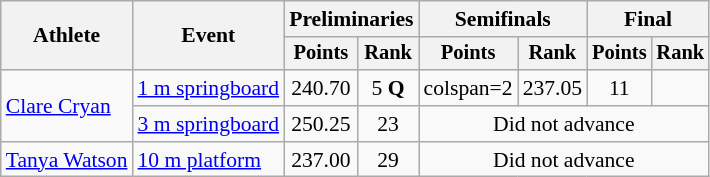<table class=wikitable style="font-size:90%;">
<tr>
<th rowspan="2">Athlete</th>
<th rowspan="2">Event</th>
<th colspan="2">Preliminaries</th>
<th colspan="2">Semifinals</th>
<th colspan="2">Final</th>
</tr>
<tr style="font-size:95%">
<th>Points</th>
<th>Rank</th>
<th>Points</th>
<th>Rank</th>
<th>Points</th>
<th>Rank</th>
</tr>
<tr align=center>
<td align=left rowspan=2><a href='#'>Clare Cryan</a></td>
<td align=left><a href='#'>1 m springboard</a></td>
<td>240.70</td>
<td>5 <strong>Q</strong></td>
<td>colspan=2 </td>
<td>237.05</td>
<td>11</td>
</tr>
<tr align=center>
<td align=left><a href='#'>3 m springboard</a></td>
<td>250.25</td>
<td>23</td>
<td colspan=4>Did not advance</td>
</tr>
<tr align=center>
<td align=left><a href='#'>Tanya Watson</a></td>
<td align=left><a href='#'>10 m platform</a></td>
<td>237.00</td>
<td>29</td>
<td colspan=4>Did not advance</td>
</tr>
</table>
